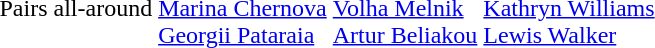<table>
<tr>
<td>Pairs all-around<br></td>
<td><br><a href='#'>Marina Chernova</a><br><a href='#'>Georgii Pataraia</a></td>
<td><br><a href='#'>Volha Melnik</a><br><a href='#'>Artur Beliakou</a></td>
<td><br><a href='#'>Kathryn Williams</a><br><a href='#'>Lewis Walker</a></td>
</tr>
</table>
